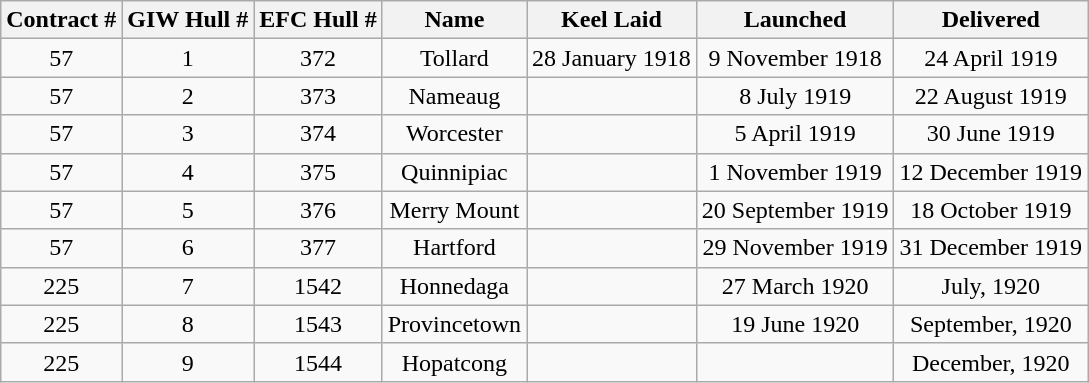<table class="wikitable" style="text-align: center;">
<tr>
<th>Contract # </th>
<th>GIW Hull # </th>
<th>EFC Hull # </th>
<th>Name </th>
<th>Keel Laid</th>
<th>Launched</th>
<th>Delivered</th>
</tr>
<tr>
<td>57</td>
<td>1</td>
<td>372</td>
<td>Tollard</td>
<td>28 January 1918 </td>
<td>9 November 1918 </td>
<td>24 April 1919 </td>
</tr>
<tr>
<td>57</td>
<td>2</td>
<td>373</td>
<td>Nameaug</td>
<td></td>
<td>8 July 1919 </td>
<td>22 August 1919 </td>
</tr>
<tr>
<td>57</td>
<td>3</td>
<td>374</td>
<td>Worcester</td>
<td></td>
<td>5 April 1919 </td>
<td>30 June 1919 </td>
</tr>
<tr>
<td>57</td>
<td>4</td>
<td>375</td>
<td>Quinnipiac</td>
<td></td>
<td>1 November 1919 </td>
<td>12 December 1919 </td>
</tr>
<tr>
<td>57</td>
<td>5</td>
<td>376</td>
<td>Merry Mount</td>
<td></td>
<td>20 September 1919 </td>
<td>18 October 1919 </td>
</tr>
<tr>
<td>57</td>
<td>6</td>
<td>377</td>
<td>Hartford</td>
<td></td>
<td>29 November 1919 </td>
<td>31 December 1919 </td>
</tr>
<tr>
<td>225</td>
<td>7</td>
<td>1542</td>
<td>Honnedaga</td>
<td></td>
<td>27 March 1920 </td>
<td>July, 1920 </td>
</tr>
<tr>
<td>225</td>
<td>8</td>
<td>1543</td>
<td>Provincetown</td>
<td></td>
<td>19 June 1920 </td>
<td>September, 1920 </td>
</tr>
<tr>
<td>225</td>
<td>9</td>
<td>1544</td>
<td>Hopatcong</td>
<td></td>
<td></td>
<td>December, 1920 </td>
</tr>
</table>
